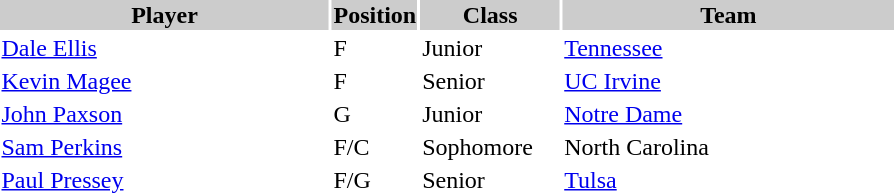<table style="width:600px" "border:'1' 'solid' 'gray'">
<tr>
<th style="background:#CCCCCC;width:40%">Player</th>
<th style="background:#CCCCCC;width:4%">Position</th>
<th style="background:#CCCCCC;width:16%">Class</th>
<th style="background:#CCCCCC;width:40%">Team</th>
</tr>
<tr>
<td><a href='#'>Dale Ellis</a></td>
<td>F</td>
<td>Junior</td>
<td><a href='#'>Tennessee</a></td>
</tr>
<tr>
<td><a href='#'>Kevin Magee</a></td>
<td>F</td>
<td>Senior</td>
<td><a href='#'>UC Irvine</a></td>
</tr>
<tr>
<td><a href='#'>John Paxson</a></td>
<td>G</td>
<td>Junior</td>
<td><a href='#'>Notre Dame</a></td>
</tr>
<tr>
<td><a href='#'>Sam Perkins</a></td>
<td>F/C</td>
<td>Sophomore</td>
<td>North Carolina</td>
</tr>
<tr>
<td><a href='#'>Paul Pressey</a></td>
<td>F/G</td>
<td>Senior</td>
<td><a href='#'>Tulsa</a></td>
</tr>
</table>
